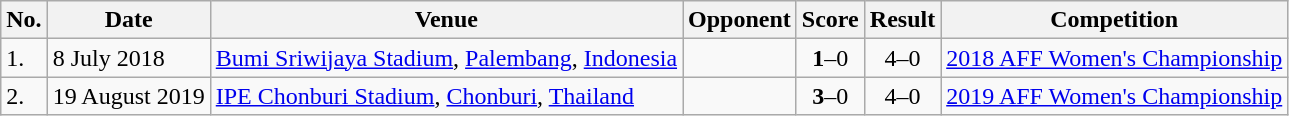<table class="wikitable">
<tr>
<th>No.</th>
<th>Date</th>
<th>Venue</th>
<th>Opponent</th>
<th>Score</th>
<th>Result</th>
<th>Competition</th>
</tr>
<tr>
<td>1.</td>
<td>8 July 2018</td>
<td><a href='#'>Bumi Sriwijaya Stadium</a>, <a href='#'>Palembang</a>, <a href='#'>Indonesia</a></td>
<td></td>
<td align=center><strong>1</strong>–0</td>
<td align=center>4–0</td>
<td><a href='#'>2018 AFF Women's Championship</a></td>
</tr>
<tr>
<td>2.</td>
<td>19 August 2019</td>
<td><a href='#'>IPE Chonburi Stadium</a>, <a href='#'>Chonburi</a>, <a href='#'>Thailand</a></td>
<td></td>
<td align=center><strong>3</strong>–0</td>
<td align=center>4–0</td>
<td><a href='#'>2019 AFF Women's Championship</a></td>
</tr>
</table>
